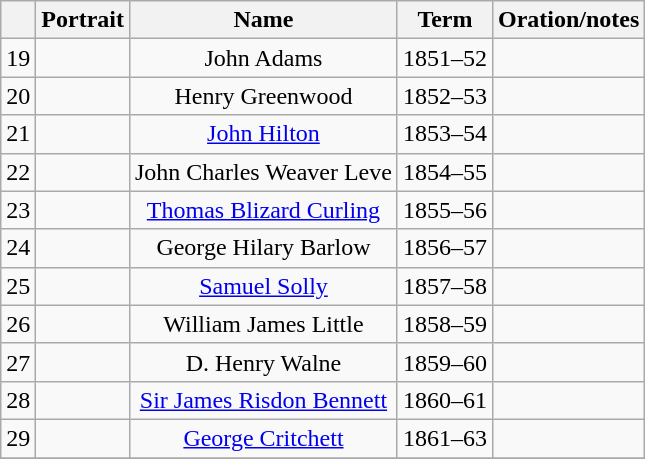<table class="wikitable sortable sticky-header" style=text-align:center;>
<tr>
<th></th>
<th>Portrait</th>
<th>Name<br></th>
<th>Term</th>
<th>Oration/notes</th>
</tr>
<tr>
<td>19</td>
<td></td>
<td>John Adams</td>
<td>1851–52</td>
<td></td>
</tr>
<tr>
<td>20</td>
<td></td>
<td>Henry Greenwood</td>
<td>1852–53</td>
<td></td>
</tr>
<tr>
<td>21</td>
<td></td>
<td><a href='#'>John Hilton</a></td>
<td>1853–54</td>
<td></td>
</tr>
<tr>
<td>22</td>
<td></td>
<td>John Charles Weaver Leve</td>
<td>1854–55</td>
<td></td>
</tr>
<tr>
<td>23</td>
<td></td>
<td><a href='#'>Thomas Blizard Curling</a></td>
<td>1855–56</td>
<td></td>
</tr>
<tr>
<td>24</td>
<td></td>
<td>George Hilary Barlow</td>
<td>1856–57</td>
<td></td>
</tr>
<tr>
<td>25</td>
<td></td>
<td><a href='#'>Samuel Solly</a></td>
<td>1857–58</td>
<td></td>
</tr>
<tr>
<td>26</td>
<td></td>
<td>William James Little</td>
<td>1858–59</td>
<td></td>
</tr>
<tr>
<td>27</td>
<td></td>
<td>D. Henry Walne</td>
<td>1859–60</td>
<td></td>
</tr>
<tr>
<td>28</td>
<td></td>
<td><a href='#'>Sir James Risdon Bennett</a></td>
<td>1860–61</td>
<td></td>
</tr>
<tr>
<td>29</td>
<td></td>
<td><a href='#'>George Critchett</a></td>
<td>1861–63</td>
<td></td>
</tr>
<tr>
</tr>
</table>
